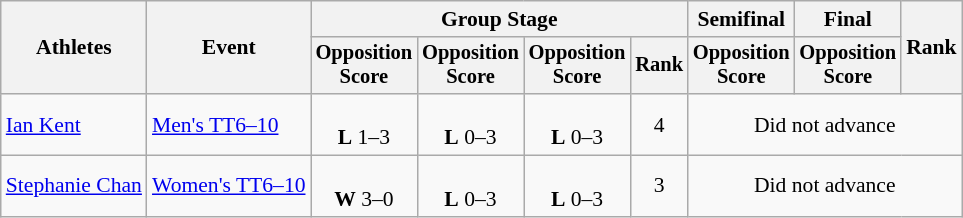<table class="wikitable" style="font-size:90%">
<tr>
<th rowspan=2>Athletes</th>
<th rowspan=2>Event</th>
<th colspan=4>Group Stage</th>
<th>Semifinal</th>
<th>Final</th>
<th rowspan=2>Rank</th>
</tr>
<tr style="font-size:95%">
<th>Opposition<br>Score</th>
<th>Opposition<br>Score</th>
<th>Opposition<br>Score</th>
<th>Rank</th>
<th>Opposition<br>Score</th>
<th>Opposition<br>Score</th>
</tr>
<tr align=center>
<td align=left><a href='#'>Ian Kent</a></td>
<td align=left><a href='#'>Men's TT6–10</a></td>
<td><br><strong>L</strong> 1–3</td>
<td><br><strong>L</strong> 0–3</td>
<td><br><strong>L</strong> 0–3</td>
<td>4</td>
<td colspan=3>Did not advance</td>
</tr>
<tr align=center>
<td align=left><a href='#'>Stephanie Chan</a></td>
<td align=left><a href='#'>Women's TT6–10</a></td>
<td><br><strong>W</strong> 3–0</td>
<td><br><strong>L</strong> 0–3</td>
<td><br><strong>L</strong> 0–3</td>
<td>3</td>
<td colspan=3>Did not advance</td>
</tr>
</table>
